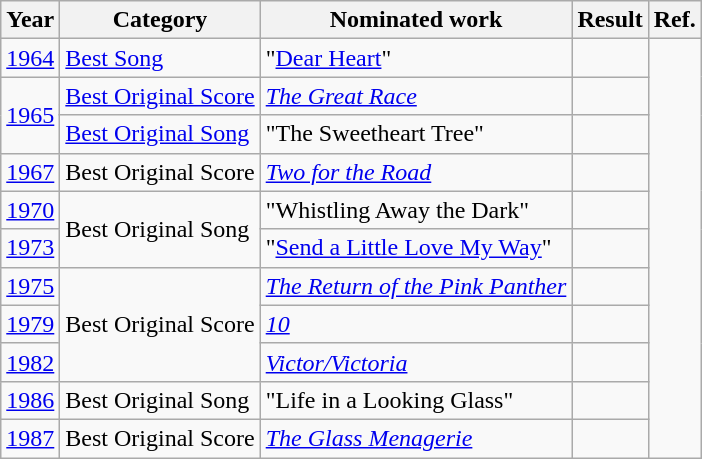<table class="wikitable">
<tr>
<th>Year</th>
<th>Category</th>
<th>Nominated work</th>
<th>Result</th>
<th>Ref.</th>
</tr>
<tr>
<td><a href='#'>1964</a></td>
<td><a href='#'>Best Song</a></td>
<td>"<a href='#'>Dear Heart</a>" </td>
<td></td>
<td align="center" rowspan="11"></td>
</tr>
<tr>
<td rowspan="2"><a href='#'>1965</a></td>
<td><a href='#'>Best Original Score</a></td>
<td><em><a href='#'>The Great Race</a></em></td>
<td></td>
</tr>
<tr>
<td><a href='#'>Best Original Song</a></td>
<td>"The Sweetheart Tree" </td>
<td></td>
</tr>
<tr>
<td><a href='#'>1967</a></td>
<td>Best Original Score</td>
<td><em><a href='#'>Two for the Road</a></em></td>
<td></td>
</tr>
<tr>
<td><a href='#'>1970</a></td>
<td rowspan="2">Best Original Song</td>
<td>"Whistling Away the Dark" </td>
<td></td>
</tr>
<tr>
<td><a href='#'>1973</a></td>
<td>"<a href='#'>Send a Little Love My Way</a>" </td>
<td></td>
</tr>
<tr>
<td><a href='#'>1975</a></td>
<td rowspan="3">Best Original Score</td>
<td><em><a href='#'>The Return of the Pink Panther</a></em></td>
<td></td>
</tr>
<tr>
<td><a href='#'>1979</a></td>
<td><em><a href='#'>10</a></em></td>
<td></td>
</tr>
<tr>
<td><a href='#'>1982</a></td>
<td><em><a href='#'>Victor/Victoria</a></em></td>
<td></td>
</tr>
<tr>
<td><a href='#'>1986</a></td>
<td>Best Original Song</td>
<td>"Life in a Looking Glass" </td>
<td></td>
</tr>
<tr>
<td><a href='#'>1987</a></td>
<td>Best Original Score</td>
<td><em><a href='#'>The Glass Menagerie</a></em></td>
<td></td>
</tr>
</table>
